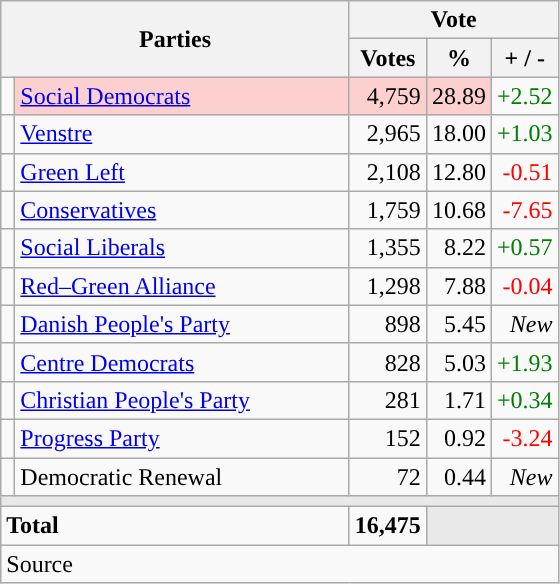<table class="wikitable" style="text-align:right;">
<tr>
<th style="text-align:centre;" rowspan="2" colspan="2" width="225">Parties</th>
<th colspan="3">Vote</th>
</tr>
<tr>
<th width="15">Votes</th>
<th width="15">%</th>
<th width="15">+ / -</th>
</tr>
<tr>
<td width="2" style="color:inherit;background:"></td>
<td bgcolor=#fbd0ce  align="left"><a href='#'>Social Democrats</a></td>
<td bgcolor=#fbd0ce>4,759</td>
<td bgcolor=#fbd0ce>28.89</td>
<td style=color:green;>+2.52</td>
</tr>
<tr>
<td width="2" style="color:inherit;background:"></td>
<td align="left"><a href='#'>Venstre</a></td>
<td>2,965</td>
<td>18.00</td>
<td style=color:green;>+1.03</td>
</tr>
<tr>
<td width="2" style="color:inherit;background:"></td>
<td align="left"><a href='#'>Green Left</a></td>
<td>2,108</td>
<td>12.80</td>
<td style=color:red;>-0.51</td>
</tr>
<tr>
<td width="2" style="color:inherit;background:"></td>
<td align="left"><a href='#'>Conservatives</a></td>
<td>1,759</td>
<td>10.68</td>
<td style=color:red;>-7.65</td>
</tr>
<tr>
<td width="2" style="color:inherit;background:"></td>
<td align="left"><a href='#'>Social Liberals</a></td>
<td>1,355</td>
<td>8.22</td>
<td style=color:green;>+0.57</td>
</tr>
<tr>
<td width="2" style="color:inherit;background:"></td>
<td align="left"><a href='#'>Red–Green Alliance</a></td>
<td>1,298</td>
<td>7.88</td>
<td style=color:red;>-0.04</td>
</tr>
<tr>
<td width="2" style="color:inherit;background:"></td>
<td align="left"><a href='#'>Danish People's Party</a></td>
<td>898</td>
<td>5.45</td>
<td><em>New</em></td>
</tr>
<tr>
<td width="2" style="color:inherit;background:"></td>
<td align="left"><a href='#'>Centre Democrats</a></td>
<td>828</td>
<td>5.03</td>
<td style=color:green;>+1.93</td>
</tr>
<tr>
<td width="2" style="color:inherit;background:"></td>
<td align="left"><a href='#'>Christian People's Party</a></td>
<td>281</td>
<td>1.71</td>
<td style=color:green;>+0.34</td>
</tr>
<tr>
<td width="2" style="color:inherit;background:"></td>
<td align="left"><a href='#'>Progress Party</a></td>
<td>152</td>
<td>0.92</td>
<td style=color:red;>-3.24</td>
</tr>
<tr>
<td width="2" style="color:inherit;background:"></td>
<td align="left">Democratic Renewal</td>
<td>72</td>
<td>0.44</td>
<td><em>New</em></td>
</tr>
<tr>
<td colspan="7" bgcolor="#E9E9E9"></td>
</tr>
<tr>
<td align="left" colspan="2"><strong>Total</strong></td>
<td><strong>16,475</strong></td>
<td bgcolor="#E9E9E9" colspan="2"></td>
</tr>
<tr>
<td align="left" colspan="6">Source</td>
</tr>
</table>
